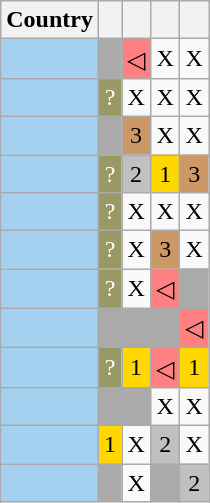<table class="wikitable collapsible collapsed" style="margin:10px;text-align:center;">
<tr>
<th scope="col">Country</th>
<th scope="col"></th>
<th scope="col"></th>
<th scope="col"></th>
<th scope="col"></th>
</tr>
<tr>
<td bgcolor="#A4D1EF" align=left> </td>
<td bgcolor="#AAA"></td>
<td bgcolor="FE8080">◁</td>
<td>X</td>
<td>X</td>
</tr>
<tr>
<td bgcolor="#A4D1EF" align=left> </td>
<td style="background:#996;color:white;">?</td>
<td>X</td>
<td>X</td>
<td>X</td>
</tr>
<tr>
<td bgcolor="#A4D1EF" align=left> </td>
<td bgcolor="#AAA"></td>
<td style="background:#C96;">3</td>
<td>X</td>
<td>X</td>
</tr>
<tr>
<td bgcolor="#A4D1EF" align=left> </td>
<td style="background:#996;color:white;">?</td>
<td style="background:silver">2</td>
<td style="background:gold">1</td>
<td style="background:#C96;">3</td>
</tr>
<tr>
<td bgcolor="#A4D1EF" align=left> </td>
<td style="background:#996;color:white;">?</td>
<td>X</td>
<td>X</td>
<td>X</td>
</tr>
<tr>
<td bgcolor="#A4D1EF" align=left> </td>
<td style="background:#996;color:white;">?</td>
<td>X</td>
<td style="background:#C96;">3</td>
<td>X</td>
</tr>
<tr>
<td bgcolor="#A4D1EF" align=left> </td>
<td style="background:#996;color:white;">?</td>
<td>X</td>
<td bgcolor="#FE8080">◁</td>
<td bgcolor="#AAA"></td>
</tr>
<tr>
<td bgcolor="#A4D1EF" align=left> </td>
<td bgcolor="#AAA" colspan=3></td>
<td bgcolor="#FE8080">◁</td>
</tr>
<tr>
<td bgcolor="#A4D1EF" align=left> </td>
<td style="background:#996;color:white;">?</td>
<td style="background:gold">1</td>
<td bgcolor="#FE8080">◁</td>
<td style="background:gold">1</td>
</tr>
<tr>
<td bgcolor="#A4D1EF" align=left> </td>
<td bgcolor="#AAA" colspan=2></td>
<td>X</td>
<td>X</td>
</tr>
<tr>
<td bgcolor="#A4D1EF" align=left> </td>
<td style="background:gold">1</td>
<td>X</td>
<td style="background:silver">2</td>
<td>X</td>
</tr>
<tr>
<td bgcolor="#A4D1EF" align=left> </td>
<td bgcolor="#AAA"></td>
<td>X</td>
<td bgcolor="#AAA"></td>
<td style="background:silver">2</td>
</tr>
</table>
